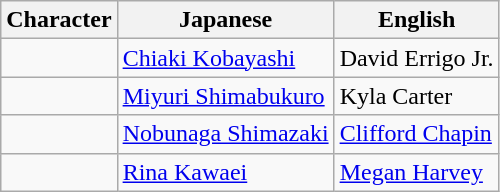<table class="wikitable">
<tr>
<th>Character</th>
<th>Japanese</th>
<th>English</th>
</tr>
<tr>
<td></td>
<td><a href='#'>Chiaki Kobayashi</a></td>
<td>David Errigo Jr.</td>
</tr>
<tr>
<td></td>
<td><a href='#'>Miyuri Shimabukuro</a></td>
<td>Kyla Carter</td>
</tr>
<tr>
<td></td>
<td><a href='#'>Nobunaga Shimazaki</a></td>
<td><a href='#'>Clifford Chapin</a></td>
</tr>
<tr>
<td></td>
<td><a href='#'>Rina Kawaei</a></td>
<td><a href='#'>Megan Harvey</a></td>
</tr>
</table>
